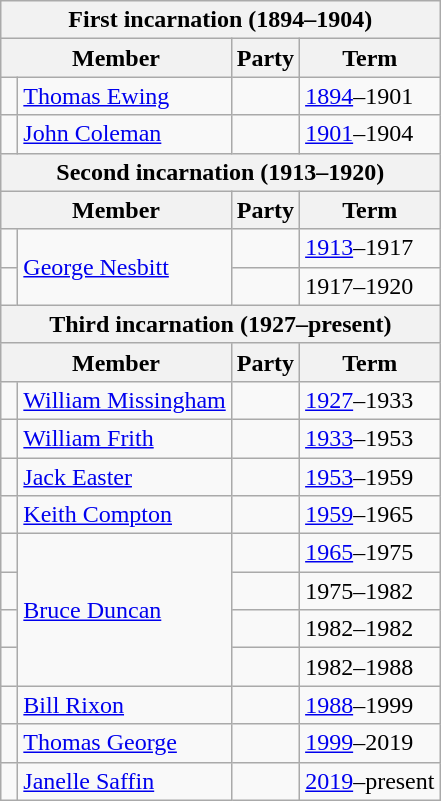<table class="wikitable">
<tr>
<th colspan="4">First incarnation (1894–1904)</th>
</tr>
<tr>
<th colspan="2">Member</th>
<th>Party</th>
<th>Term</th>
</tr>
<tr>
<td> </td>
<td><a href='#'>Thomas Ewing</a></td>
<td></td>
<td><a href='#'>1894</a>–1901</td>
</tr>
<tr>
<td> </td>
<td><a href='#'>John Coleman</a></td>
<td></td>
<td><a href='#'>1901</a>–1904</td>
</tr>
<tr>
<th colspan="4">Second incarnation (1913–1920)</th>
</tr>
<tr>
<th colspan="2">Member</th>
<th>Party</th>
<th>Term</th>
</tr>
<tr>
<td> </td>
<td rowspan="2"><a href='#'>George Nesbitt</a></td>
<td></td>
<td><a href='#'>1913</a>–1917</td>
</tr>
<tr>
<td> </td>
<td></td>
<td>1917–1920</td>
</tr>
<tr>
<th colspan="4">Third incarnation (1927–present)</th>
</tr>
<tr>
<th colspan="2">Member</th>
<th>Party</th>
<th>Term</th>
</tr>
<tr>
<td> </td>
<td><a href='#'>William Missingham</a></td>
<td></td>
<td><a href='#'>1927</a>–1933</td>
</tr>
<tr>
<td> </td>
<td><a href='#'>William Frith</a></td>
<td></td>
<td><a href='#'>1933</a>–1953</td>
</tr>
<tr>
<td> </td>
<td><a href='#'>Jack Easter</a></td>
<td></td>
<td><a href='#'>1953</a>–1959</td>
</tr>
<tr>
<td> </td>
<td><a href='#'>Keith Compton</a></td>
<td></td>
<td><a href='#'>1959</a>–1965</td>
</tr>
<tr>
<td> </td>
<td rowspan="4"><a href='#'>Bruce Duncan</a></td>
<td></td>
<td><a href='#'>1965</a>–1975</td>
</tr>
<tr>
<td> </td>
<td></td>
<td>1975–1982</td>
</tr>
<tr>
<td> </td>
<td></td>
<td>1982–1982</td>
</tr>
<tr>
<td> </td>
<td></td>
<td>1982–1988</td>
</tr>
<tr>
<td> </td>
<td><a href='#'>Bill Rixon</a></td>
<td></td>
<td><a href='#'>1988</a>–1999</td>
</tr>
<tr>
<td> </td>
<td><a href='#'>Thomas George</a></td>
<td></td>
<td><a href='#'>1999</a>–2019</td>
</tr>
<tr>
<td> </td>
<td><a href='#'>Janelle Saffin</a></td>
<td></td>
<td><a href='#'>2019</a>–present</td>
</tr>
</table>
